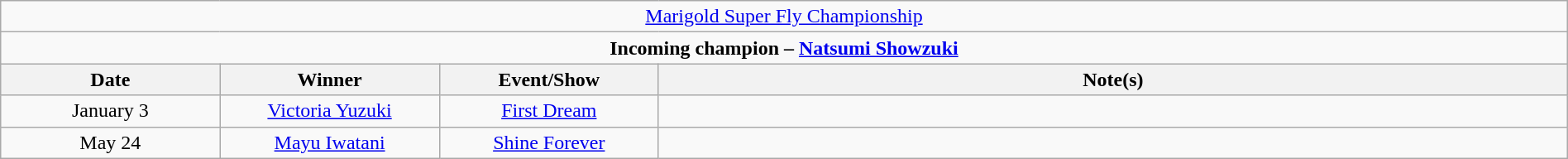<table class="wikitable" style="text-align:center; width:100%;">
<tr>
<td colspan="4" style="text-align: center;"><a href='#'>Marigold Super Fly Championship</a></td>
</tr>
<tr>
<td colspan="4" style="text-align: center;"><strong>Incoming champion – <a href='#'>Natsumi Showzuki</a></strong></td>
</tr>
<tr>
<th width=14%>Date</th>
<th width=14%>Winner</th>
<th width=14%>Event/Show</th>
<th width=58%>Note(s)</th>
</tr>
<tr>
<td>January 3</td>
<td><a href='#'>Victoria Yuzuki</a></td>
<td><a href='#'>First Dream</a></td>
<td></td>
</tr>
<tr>
<td>May 24</td>
<td><a href='#'>Mayu Iwatani</a></td>
<td><a href='#'>Shine Forever</a></td>
<td></td>
</tr>
</table>
